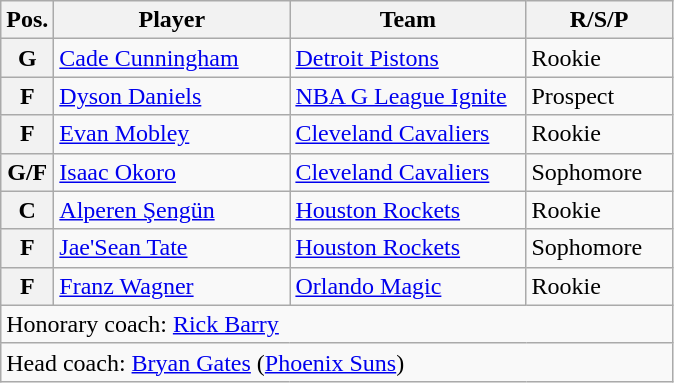<table class="wikitable">
<tr>
<th>Pos.</th>
<th style="width:150px;">Player</th>
<th width=150>Team</th>
<th width=90>R/S/P</th>
</tr>
<tr>
<th>G</th>
<td><a href='#'>Cade Cunningham</a></td>
<td><a href='#'>Detroit Pistons</a></td>
<td>Rookie</td>
</tr>
<tr>
<th>F</th>
<td><a href='#'>Dyson Daniels</a></td>
<td><a href='#'>NBA G League Ignite</a></td>
<td>Prospect</td>
</tr>
<tr>
<th>F</th>
<td><a href='#'>Evan Mobley</a></td>
<td><a href='#'>Cleveland Cavaliers</a></td>
<td>Rookie</td>
</tr>
<tr>
<th>G/F</th>
<td><a href='#'>Isaac Okoro</a></td>
<td><a href='#'>Cleveland Cavaliers</a></td>
<td>Sophomore</td>
</tr>
<tr>
<th>C</th>
<td><a href='#'>Alperen Şengün</a></td>
<td><a href='#'>Houston Rockets</a></td>
<td>Rookie</td>
</tr>
<tr>
<th>F</th>
<td><a href='#'>Jae'Sean Tate</a></td>
<td><a href='#'>Houston Rockets</a></td>
<td>Sophomore</td>
</tr>
<tr>
<th>F</th>
<td><a href='#'>Franz Wagner</a></td>
<td><a href='#'>Orlando Magic</a></td>
<td>Rookie</td>
</tr>
<tr>
<td colspan="5">Honorary coach: <a href='#'>Rick Barry</a></td>
</tr>
<tr>
<td colspan="5">Head coach: <a href='#'>Bryan Gates</a> (<a href='#'>Phoenix Suns</a>)</td>
</tr>
</table>
